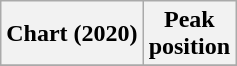<table class="wikitable sortable plainrowheaders" style="text-align:center">
<tr>
<th scope="col">Chart (2020)</th>
<th scope="col">Peak<br>position</th>
</tr>
<tr>
</tr>
</table>
